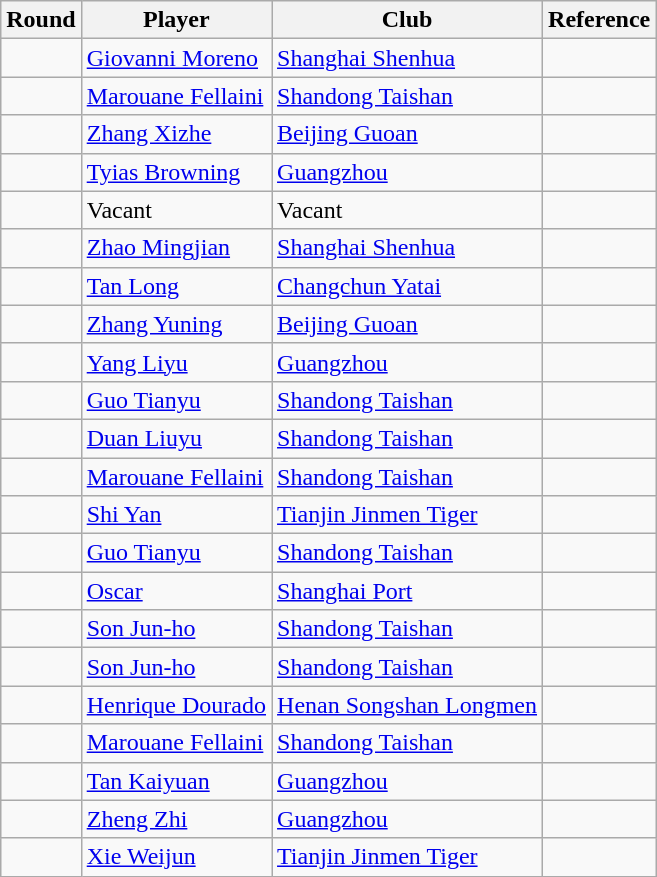<table class="wikitable sortable" style="text-align:left;">
<tr>
<th>Round</th>
<th>Player</th>
<th>Club</th>
<th>Reference</th>
</tr>
<tr>
<td></td>
<td> <a href='#'>Giovanni Moreno</a></td>
<td><a href='#'>Shanghai Shenhua</a></td>
<td align=center></td>
</tr>
<tr>
<td></td>
<td> <a href='#'>Marouane Fellaini</a></td>
<td><a href='#'>Shandong Taishan</a></td>
<td align=center></td>
</tr>
<tr>
<td></td>
<td> <a href='#'>Zhang Xizhe</a></td>
<td><a href='#'>Beijing Guoan</a></td>
<td align=center></td>
</tr>
<tr>
<td></td>
<td> <a href='#'>Tyias Browning</a></td>
<td><a href='#'>Guangzhou</a></td>
<td align=center></td>
</tr>
<tr>
<td></td>
<td>Vacant</td>
<td>Vacant</td>
<td></td>
</tr>
<tr>
<td></td>
<td> <a href='#'>Zhao Mingjian</a></td>
<td><a href='#'>Shanghai Shenhua</a></td>
<td align=center></td>
</tr>
<tr>
<td></td>
<td> <a href='#'>Tan Long</a></td>
<td><a href='#'>Changchun Yatai</a></td>
<td align=center></td>
</tr>
<tr>
<td></td>
<td> <a href='#'>Zhang Yuning</a></td>
<td><a href='#'>Beijing Guoan</a></td>
<td align=center></td>
</tr>
<tr>
<td></td>
<td> <a href='#'>Yang Liyu</a></td>
<td><a href='#'>Guangzhou</a></td>
<td align=center></td>
</tr>
<tr>
<td></td>
<td> <a href='#'>Guo Tianyu</a></td>
<td><a href='#'>Shandong Taishan</a></td>
<td align=center></td>
</tr>
<tr>
<td></td>
<td> <a href='#'>Duan Liuyu</a></td>
<td><a href='#'>Shandong Taishan</a></td>
<td align=center></td>
</tr>
<tr>
<td></td>
<td> <a href='#'>Marouane Fellaini</a></td>
<td><a href='#'>Shandong Taishan</a></td>
<td align=center></td>
</tr>
<tr>
<td></td>
<td> <a href='#'>Shi Yan</a></td>
<td><a href='#'>Tianjin Jinmen Tiger</a></td>
<td align=center></td>
</tr>
<tr>
<td></td>
<td> <a href='#'>Guo Tianyu</a></td>
<td><a href='#'>Shandong Taishan</a></td>
<td align=center></td>
</tr>
<tr>
<td></td>
<td> <a href='#'>Oscar</a></td>
<td><a href='#'>Shanghai Port</a></td>
<td align=center></td>
</tr>
<tr>
<td></td>
<td> <a href='#'>Son Jun-ho</a></td>
<td><a href='#'>Shandong Taishan</a></td>
<td align=center></td>
</tr>
<tr>
<td></td>
<td> <a href='#'>Son Jun-ho</a></td>
<td><a href='#'>Shandong Taishan</a></td>
<td align=center></td>
</tr>
<tr>
<td></td>
<td> <a href='#'>Henrique Dourado</a></td>
<td><a href='#'>Henan Songshan Longmen</a></td>
<td align=center></td>
</tr>
<tr>
<td></td>
<td> <a href='#'>Marouane Fellaini</a></td>
<td><a href='#'>Shandong Taishan</a></td>
<td align=center></td>
</tr>
<tr>
<td></td>
<td> <a href='#'>Tan Kaiyuan</a></td>
<td><a href='#'>Guangzhou</a></td>
<td align=center></td>
</tr>
<tr>
<td></td>
<td> <a href='#'>Zheng Zhi</a></td>
<td><a href='#'>Guangzhou</a></td>
<td align=center></td>
</tr>
<tr>
<td></td>
<td> <a href='#'>Xie Weijun</a></td>
<td><a href='#'>Tianjin Jinmen Tiger</a></td>
<td align=center></td>
</tr>
</table>
